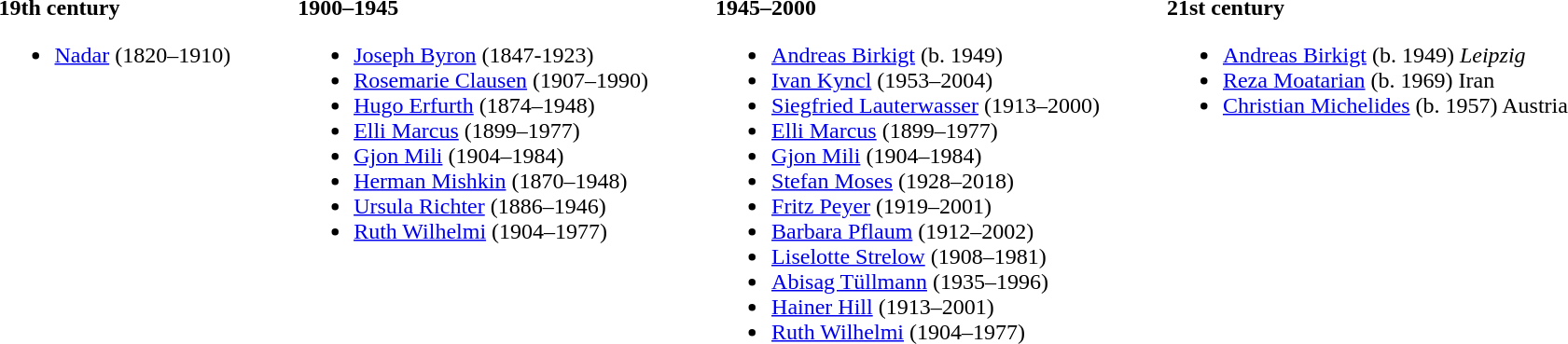<table>
<tr>
<td valign="top"><br><strong>19th century</strong><ul><li><a href='#'>Nadar</a> (1820–1910)</li></ul></td>
<td style="width:40px"> </td>
<td valign="top"><br><strong>1900–1945</strong><ul><li><a href='#'>Joseph Byron</a> (1847-1923)</li><li><a href='#'>Rosemarie Clausen</a> (1907–1990)</li><li><a href='#'>Hugo Erfurth</a> (1874–1948)</li><li><a href='#'>Elli Marcus</a> (1899–1977)</li><li><a href='#'>Gjon Mili</a> (1904–1984)</li><li><a href='#'>Herman Mishkin</a>  (1870–1948)</li><li><a href='#'>Ursula Richter</a> (1886–1946)</li><li><a href='#'>Ruth Wilhelmi</a> (1904–1977)</li></ul></td>
<td style="width:40px"> </td>
<td valign="top"><br><strong>1945–2000</strong><ul><li><a href='#'>Andreas Birkigt</a> (b. 1949)</li><li><a href='#'>Ivan Kyncl</a> (1953–2004)</li><li><a href='#'>Siegfried Lauterwasser</a> (1913–2000)</li><li><a href='#'>Elli Marcus</a> (1899–1977)</li><li><a href='#'>Gjon Mili</a> (1904–1984)</li><li><a href='#'>Stefan Moses</a> (1928–2018)</li><li><a href='#'>Fritz Peyer</a> (1919–2001)</li><li><a href='#'>Barbara Pflaum</a> (1912–2002)</li><li><a href='#'>Liselotte Strelow</a> (1908–1981)</li><li><a href='#'>Abisag Tüllmann</a> (1935–1996)</li><li><a href='#'>Hainer Hill</a> (1913–2001)</li><li><a href='#'>Ruth Wilhelmi</a> (1904–1977)</li></ul></td>
<td style="width:40px"> </td>
<td valign="top"><br><strong>21st century</strong><ul><li><a href='#'>Andreas Birkigt</a> (b. 1949) <em>Leipzig</em></li><li><a href='#'>Reza Moatarian</a> (b. 1969) Iran</li><li><a href='#'>Christian Michelides</a> (b. 1957) Austria</li></ul></td>
</tr>
</table>
